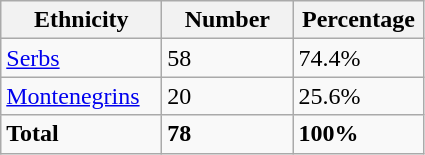<table class="wikitable">
<tr>
<th width="100px">Ethnicity</th>
<th width="80px">Number</th>
<th width="80px">Percentage</th>
</tr>
<tr>
<td><a href='#'>Serbs</a></td>
<td>58</td>
<td>74.4%</td>
</tr>
<tr>
<td><a href='#'>Montenegrins</a></td>
<td>20</td>
<td>25.6%</td>
</tr>
<tr>
<td><strong>Total</strong></td>
<td><strong>78</strong></td>
<td><strong>100%</strong></td>
</tr>
</table>
